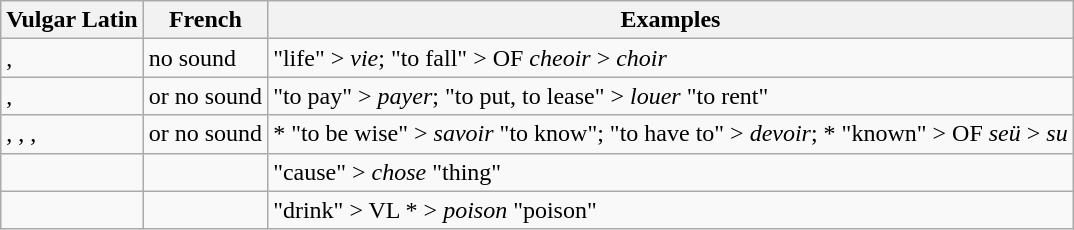<table class="wikitable">
<tr>
<th>Vulgar Latin</th>
<th>French</th>
<th>Examples</th>
</tr>
<tr>
<td>, </td>
<td>no sound</td>
<td> "life" > <em>vie</em>;  "to fall" > OF <em>cheoir</em> > <em>choir</em></td>
</tr>
<tr>
<td>, </td>
<td> or no sound</td>
<td> "to pay" > <em>payer</em>;  "to put, to lease" > <em>louer</em> "to rent"</td>
</tr>
<tr>
<td>, , , </td>
<td> or no sound</td>
<td>* "to be wise" > <em>savoir</em> "to know";  "to have to" > <em>devoir</em>; * "known" > OF <em>seü</em> > <em>su</em></td>
</tr>
<tr>
<td></td>
<td></td>
<td> "cause" > <em>chose</em> "thing"</td>
</tr>
<tr>
<td></td>
<td></td>
<td> "drink" > VL * > <em>poison</em> "poison"</td>
</tr>
</table>
